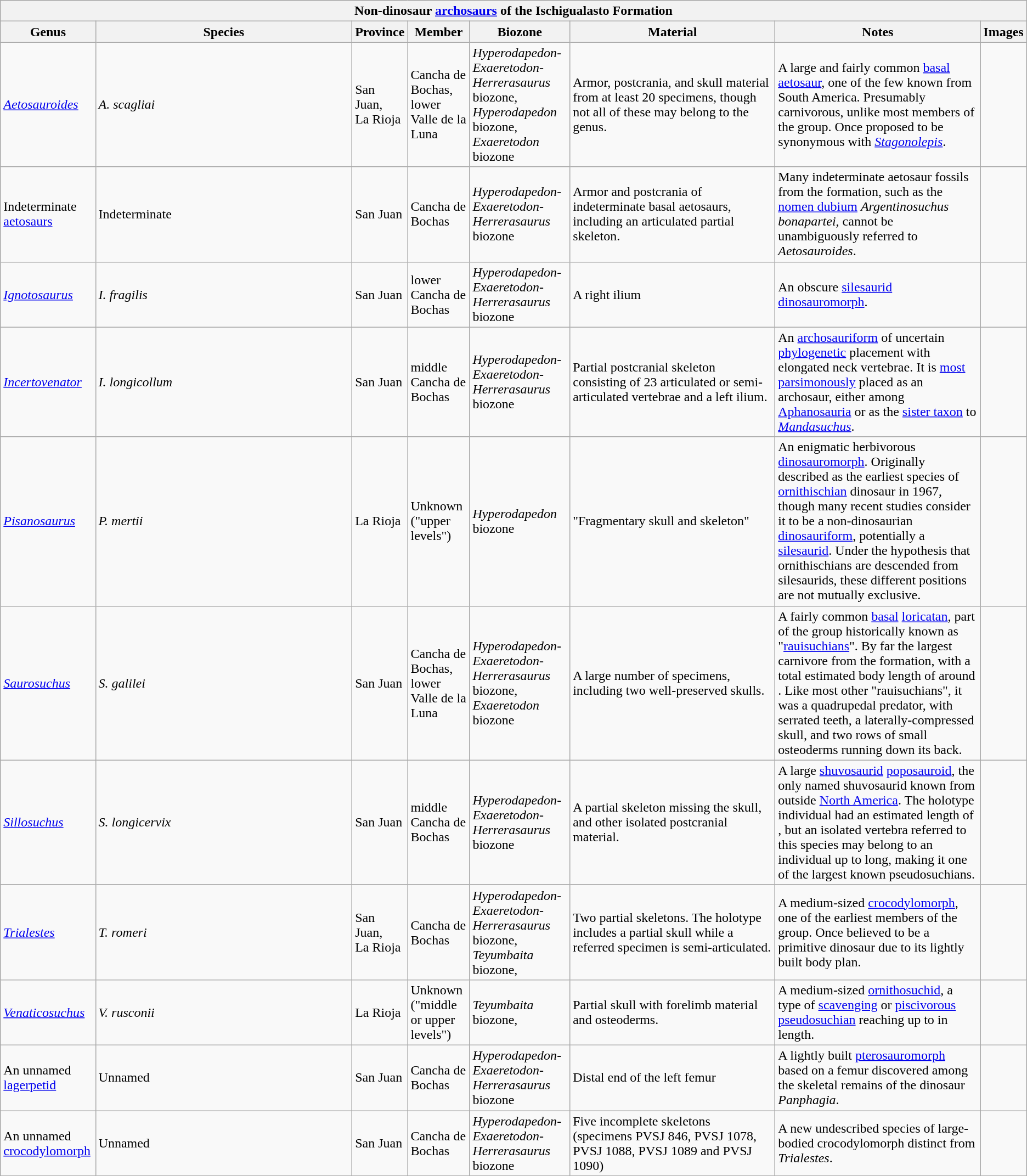<table class="wikitable" align="center">
<tr>
<th colspan="8" align="center">Non-dinosaur <a href='#'>archosaurs</a> of the Ischigualasto Formation</th>
</tr>
<tr>
<th>Genus</th>
<th width="25%">Species</th>
<th>Province</th>
<th>Member</th>
<th>Biozone</th>
<th width="20%">Material</th>
<th width="20%">Notes</th>
<th>Images</th>
</tr>
<tr>
<td><em><a href='#'>Aetosauroides</a></em></td>
<td><em>A. scagliai</em></td>
<td>San Juan,<br>La Rioja</td>
<td>Cancha de Bochas,<br>lower Valle de la Luna</td>
<td><em>Hyperodapedon</em>-<em>Exaeretodon</em>-<em>Herrerasaurus</em> biozone,<br><em>Hyperodapedon</em> biozone,<br><em>Exaeretodon</em> biozone</td>
<td>Armor, postcrania, and skull material from at least 20 specimens, though not all of these may belong to the genus.</td>
<td>A large and fairly common <a href='#'>basal</a> <a href='#'>aetosaur</a>, one of the few known from South America. Presumably carnivorous, unlike most members of the group. Once proposed to be synonymous with <em><a href='#'>Stagonolepis</a></em>.</td>
<td></td>
</tr>
<tr>
<td>Indeterminate <a href='#'>aetosaurs</a></td>
<td>Indeterminate</td>
<td>San Juan</td>
<td>Cancha de Bochas</td>
<td><em>Hyperodapedon</em>-<em>Exaeretodon</em>-<em>Herrerasaurus</em> biozone</td>
<td>Armor and postcrania of indeterminate basal aetosaurs, including an articulated partial skeleton.</td>
<td>Many indeterminate aetosaur fossils from the formation, such as the <a href='#'>nomen dubium</a> <em>Argentinosuchus bonapartei</em>, cannot be unambiguously referred to <em>Aetosauroides</em>.</td>
<td></td>
</tr>
<tr>
<td><em><a href='#'>Ignotosaurus</a></em></td>
<td><em>I. fragilis</em></td>
<td>San Juan</td>
<td>lower Cancha de Bochas<em></em></td>
<td><em>Hyperodapedon</em>-<em>Exaeretodon</em>-<em>Herrerasaurus</em> biozone</td>
<td>A right ilium</td>
<td>An obscure <a href='#'>silesaurid</a> <a href='#'>dinosauromorph</a>.</td>
<td></td>
</tr>
<tr>
<td><em><a href='#'>Incertovenator</a></em></td>
<td><em>I. longicollum</em></td>
<td>San Juan</td>
<td>middle Cancha de Bochas</td>
<td><em>Hyperodapedon</em>-<em>Exaeretodon</em>-<em>Herrerasaurus</em> biozone</td>
<td>Partial postcranial skeleton consisting of 23 articulated or semi-articulated vertebrae and a left ilium.</td>
<td>An <a href='#'>archosauriform</a> of uncertain <a href='#'>phylogenetic</a> placement with elongated neck vertebrae. It is <a href='#'>most parsimonously</a> placed as an archosaur, either among <a href='#'>Aphanosauria</a> or as the <a href='#'>sister taxon</a> to <em><a href='#'>Mandasuchus</a></em>.</td>
<td></td>
</tr>
<tr>
<td><em><a href='#'>Pisanosaurus</a></em></td>
<td><em>P. mertii</em></td>
<td>La Rioja</td>
<td>Unknown ("upper levels")<em></em></td>
<td><em>Hyperodapedon</em> biozone</td>
<td>"Fragmentary skull and skeleton"</td>
<td>An enigmatic herbivorous <a href='#'>dinosauromorph</a>. Originally described as the earliest species of <a href='#'>ornithischian</a> dinosaur in 1967, though many recent studies consider it to be a non-dinosaurian <a href='#'>dinosauriform</a>, potentially a <a href='#'>silesaurid</a>. Under the hypothesis that ornithischians are descended from silesaurids, these different positions are not mutually exclusive.</td>
<td></td>
</tr>
<tr>
<td><em><a href='#'>Saurosuchus</a></em></td>
<td><em>S. galilei</em></td>
<td>San Juan</td>
<td>Cancha de Bochas,<em></em><br>lower Valle de la Luna<em></em></td>
<td><em>Hyperodapedon</em>-<em>Exaeretodon</em>-<em>Herrerasaurus</em> biozone,<em></em><br><em>Exaeretodon</em> biozone<em></em></td>
<td>A large number of specimens,<em></em> including two well-preserved skulls.</td>
<td>A fairly common <a href='#'>basal</a> <a href='#'>loricatan</a>, part of the group historically known as "<a href='#'>rauisuchians</a>". By far the largest carnivore from the formation, with a total estimated body length of around . Like most other "rauisuchians", it was a quadrupedal predator, with serrated teeth, a laterally-compressed skull, and two rows of small osteoderms running down its back.</td>
<td></td>
</tr>
<tr>
<td><em><a href='#'>Sillosuchus</a></em></td>
<td><em>S. longicervix</em></td>
<td>San Juan</td>
<td>middle Cancha de Bochas<em></em></td>
<td><em>Hyperodapedon</em>-<em>Exaeretodon</em>-<em>Herrerasaurus</em> biozone</td>
<td>A partial skeleton missing the skull, and other isolated postcranial material.<em></em></td>
<td>A large <a href='#'>shuvosaurid</a> <a href='#'>poposauroid</a>, the only named shuvosaurid known from outside <a href='#'>North America</a>. The holotype individual had an estimated length of , but an isolated vertebra referred to this species may belong to an individual up to  long, making it one of the largest known pseudosuchians.</td>
<td></td>
</tr>
<tr>
<td><em><a href='#'>Trialestes</a></em></td>
<td><em>T. romeri</em></td>
<td>San Juan,<br>La Rioja</td>
<td>Cancha de Bochas</td>
<td><em>Hyperodapedon</em>-<em>Exaeretodon</em>-<em>Herrerasaurus</em> biozone,<br><em>Teyumbaita</em> biozone,</td>
<td>Two partial skeletons. The holotype includes a partial skull while a referred specimen is semi-articulated.</td>
<td>A medium-sized <a href='#'>crocodylomorph</a>, one of the earliest members of the group. Once believed to be a primitive dinosaur due to its lightly built body plan.</td>
<td></td>
</tr>
<tr>
<td><em><a href='#'>Venaticosuchus</a></em></td>
<td><em>V. rusconii</em></td>
<td>La Rioja</td>
<td>Unknown ("middle or upper levels")</td>
<td><em>Teyumbaita</em> biozone,</td>
<td>Partial skull with forelimb material and osteoderms.</td>
<td>A medium-sized <a href='#'>ornithosuchid</a>, a type of <a href='#'>scavenging</a> or <a href='#'>piscivorous</a> <a href='#'>pseudosuchian</a> reaching up to  in length.</td>
<td></td>
</tr>
<tr>
<td>An unnamed <a href='#'>lagerpetid</a></td>
<td>Unnamed</td>
<td>San Juan</td>
<td>Cancha de Bochas</td>
<td><em>Hyperodapedon</em>-<em>Exaeretodon</em>-<em>Herrerasaurus</em> biozone</td>
<td>Distal end of the left femur</td>
<td>A lightly built <a href='#'>pterosauromorph</a> based on a femur discovered among the skeletal remains of the dinosaur <em>Panphagia</em>.</td>
<td></td>
</tr>
<tr>
<td>An unnamed <a href='#'>crocodylomorph</a></td>
<td>Unnamed</td>
<td>San Juan</td>
<td>Cancha de Bochas</td>
<td><em>Hyperodapedon</em>-<em>Exaeretodon</em>-<em>Herrerasaurus</em> biozone</td>
<td>Five incomplete skeletons (specimens PVSJ 846, PVSJ 1078, PVSJ 1088, PVSJ 1089 and PVSJ 1090)</td>
<td>A new undescribed species of large-bodied crocodylomorph distinct from <em>Trialestes</em>.</td>
<td></td>
</tr>
</table>
